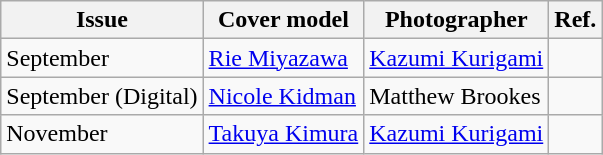<table class="sortable wikitable">
<tr>
<th>Issue</th>
<th>Cover model</th>
<th>Photographer</th>
<th>Ref.</th>
</tr>
<tr>
<td>September</td>
<td><a href='#'>Rie Miyazawa</a></td>
<td><a href='#'>Kazumi Kurigami</a></td>
<td></td>
</tr>
<tr>
<td>September (Digital)</td>
<td><a href='#'>Nicole Kidman</a></td>
<td>Matthew Brookes</td>
<td></td>
</tr>
<tr>
<td>November</td>
<td><a href='#'>Takuya Kimura</a></td>
<td><a href='#'>Kazumi Kurigami</a></td>
<td></td>
</tr>
</table>
